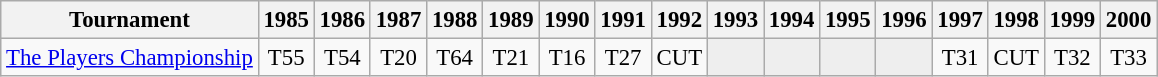<table class="wikitable" style="font-size:95%;text-align:center;">
<tr>
<th>Tournament</th>
<th>1985</th>
<th>1986</th>
<th>1987</th>
<th>1988</th>
<th>1989</th>
<th>1990</th>
<th>1991</th>
<th>1992</th>
<th>1993</th>
<th>1994</th>
<th>1995</th>
<th>1996</th>
<th>1997</th>
<th>1998</th>
<th>1999</th>
<th>2000</th>
</tr>
<tr>
<td align=left><a href='#'>The Players Championship</a></td>
<td>T55</td>
<td>T54</td>
<td>T20</td>
<td>T64</td>
<td>T21</td>
<td>T16</td>
<td>T27</td>
<td>CUT</td>
<td style="background:#eeeeee;"></td>
<td style="background:#eeeeee;"></td>
<td style="background:#eeeeee;"></td>
<td style="background:#eeeeee;"></td>
<td>T31</td>
<td>CUT</td>
<td>T32</td>
<td>T33</td>
</tr>
</table>
